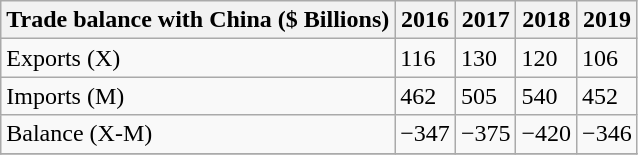<table class="wikitable">
<tr>
<th>Trade balance with China ($ Billions)</th>
<th>2016</th>
<th>2017</th>
<th>2018</th>
<th>2019</th>
</tr>
<tr>
<td>Exports (X)</td>
<td>116</td>
<td>130</td>
<td>120</td>
<td>106</td>
</tr>
<tr>
<td>Imports (M)</td>
<td>462</td>
<td>505</td>
<td>540</td>
<td>452</td>
</tr>
<tr>
<td>Balance (X-M)</td>
<td>−347</td>
<td>−375</td>
<td>−420</td>
<td>−346</td>
</tr>
<tr>
</tr>
</table>
